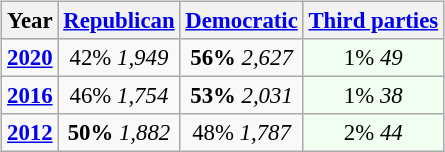<table class="wikitable" style="float:right; font-size:95%;">
<tr bgcolor=lightgrey>
<th>Year</th>
<th><a href='#'>Republican</a></th>
<th><a href='#'>Democratic</a></th>
<th><a href='#'>Third parties</a></th>
</tr>
<tr>
<td><strong><a href='#'>2020</a></strong></td>
<td style="text-align:center;" >42% <em>1,949</em></td>
<td style="text-align:center;" ><strong>56%</strong> <em>2,627</em></td>
<td style="text-align:center; background:honeyDew;">1% <em>49</em></td>
</tr>
<tr>
<td><strong><a href='#'>2016</a></strong></td>
<td style="text-align:center;" >46% <em>1,754</em></td>
<td style="text-align:center;" ><strong>53%</strong> <em>2,031</em></td>
<td style="text-align:center; background:honeyDew;">1% <em>38</em></td>
</tr>
<tr>
<td><strong><a href='#'>2012</a></strong></td>
<td style="text-align:center;" ><strong>50%</strong> <em>1,882</em></td>
<td style="text-align:center;" >48% <em>1,787</em></td>
<td style="text-align:center; background:honeyDew;">2% <em>44</em></td>
</tr>
</table>
